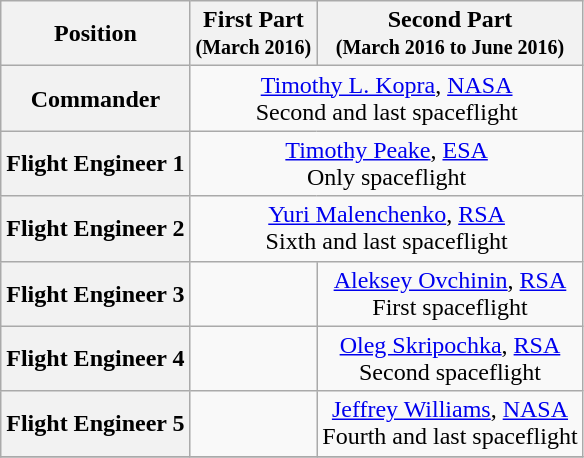<table class="wikitable">
<tr>
<th>Position</th>
<th>First Part<br><small>(March 2016)</small></th>
<th>Second Part<br><small>(March 2016 to June 2016)</small></th>
</tr>
<tr>
<th>Commander</th>
<td colspan=2 align=center> <a href='#'>Timothy L. Kopra</a>, <a href='#'>NASA</a><br> Second and last spaceflight</td>
</tr>
<tr>
<th>Flight Engineer 1</th>
<td colspan=2 align=center> <a href='#'>Timothy Peake</a>, <a href='#'>ESA</a><br>Only spaceflight</td>
</tr>
<tr>
<th>Flight Engineer 2</th>
<td colspan=2 align=center> <a href='#'>Yuri Malenchenko</a>, <a href='#'>RSA</a><br>Sixth and last spaceflight</td>
</tr>
<tr>
<th>Flight Engineer 3</th>
<td></td>
<td align=center> <a href='#'>Aleksey Ovchinin</a>, <a href='#'>RSA</a><br>First spaceflight</td>
</tr>
<tr>
<th>Flight Engineer 4</th>
<td></td>
<td align=center> <a href='#'>Oleg Skripochka</a>, <a href='#'>RSA</a><br>Second spaceflight</td>
</tr>
<tr>
<th>Flight Engineer 5</th>
<td></td>
<td align=center> <a href='#'>Jeffrey Williams</a>, <a href='#'>NASA</a><br>Fourth and last spaceflight</td>
</tr>
<tr>
</tr>
</table>
